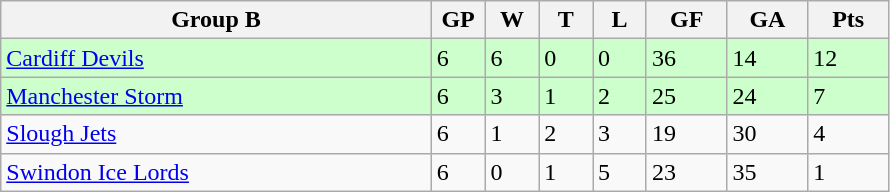<table class="wikitable">
<tr>
<th width="40%">Group B</th>
<th width="5%">GP</th>
<th width="5%">W</th>
<th width="5%">T</th>
<th width="5%">L</th>
<th width="7.5%">GF</th>
<th width="7.5%">GA</th>
<th width="7.5%">Pts</th>
</tr>
<tr bgcolor="#CCFFCC">
<td><a href='#'>Cardiff Devils</a></td>
<td>6</td>
<td>6</td>
<td>0</td>
<td>0</td>
<td>36</td>
<td>14</td>
<td>12</td>
</tr>
<tr bgcolor="#CCFFCC">
<td><a href='#'>Manchester Storm</a></td>
<td>6</td>
<td>3</td>
<td>1</td>
<td>2</td>
<td>25</td>
<td>24</td>
<td>7</td>
</tr>
<tr>
<td><a href='#'>Slough Jets</a></td>
<td>6</td>
<td>1</td>
<td>2</td>
<td>3</td>
<td>19</td>
<td>30</td>
<td>4</td>
</tr>
<tr>
<td><a href='#'>Swindon Ice Lords</a></td>
<td>6</td>
<td>0</td>
<td>1</td>
<td>5</td>
<td>23</td>
<td>35</td>
<td>1</td>
</tr>
</table>
